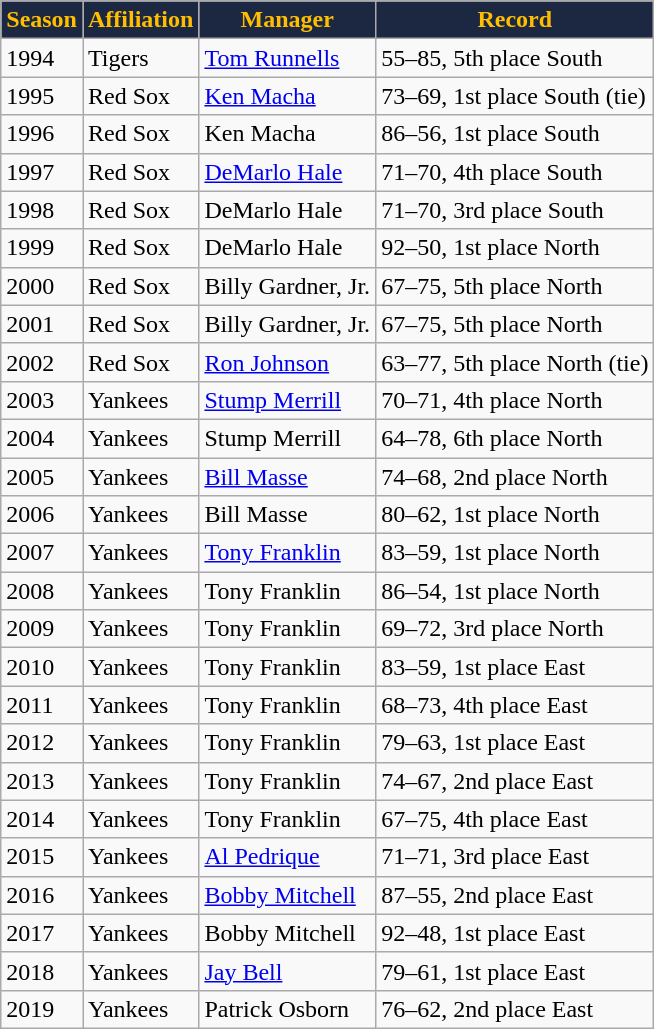<table - class="wikitable">
<tr>
<th style="background:#1c2841; color:#FFBF00;">Season</th>
<th style="background:#1c2841; color:#FFBF00;">Affiliation</th>
<th style="background:#1c2841; color:#FFBF00;">Manager</th>
<th style="background:#1c2841; color:#FFBF00;">Record</th>
</tr>
<tr>
<td>1994</td>
<td>Tigers</td>
<td><a href='#'>Tom Runnells</a></td>
<td>55–85, 5th place South</td>
</tr>
<tr>
<td>1995</td>
<td>Red Sox</td>
<td><a href='#'>Ken Macha</a></td>
<td>73–69, 1st place South (tie)</td>
</tr>
<tr>
<td>1996</td>
<td>Red Sox</td>
<td>Ken Macha</td>
<td>86–56, 1st place South</td>
</tr>
<tr>
<td>1997</td>
<td>Red Sox</td>
<td><a href='#'>DeMarlo Hale</a></td>
<td>71–70, 4th place South</td>
</tr>
<tr>
<td>1998</td>
<td>Red Sox</td>
<td>DeMarlo Hale</td>
<td>71–70, 3rd place South</td>
</tr>
<tr>
<td>1999</td>
<td>Red Sox</td>
<td>DeMarlo Hale</td>
<td>92–50, 1st place North</td>
</tr>
<tr>
<td>2000</td>
<td>Red Sox</td>
<td>Billy Gardner, Jr.</td>
<td>67–75, 5th place North</td>
</tr>
<tr>
<td>2001</td>
<td>Red Sox</td>
<td>Billy Gardner, Jr.</td>
<td>67–75, 5th place North</td>
</tr>
<tr>
<td>2002</td>
<td>Red Sox</td>
<td><a href='#'>Ron Johnson</a></td>
<td>63–77, 5th place North (tie)</td>
</tr>
<tr>
<td>2003</td>
<td>Yankees</td>
<td><a href='#'>Stump Merrill</a></td>
<td>70–71, 4th place North</td>
</tr>
<tr>
<td>2004</td>
<td>Yankees</td>
<td>Stump Merrill</td>
<td>64–78, 6th place North</td>
</tr>
<tr>
<td>2005</td>
<td>Yankees</td>
<td><a href='#'>Bill Masse</a></td>
<td>74–68, 2nd place North</td>
</tr>
<tr>
<td>2006</td>
<td>Yankees</td>
<td>Bill Masse</td>
<td>80–62, 1st place North</td>
</tr>
<tr>
<td>2007</td>
<td>Yankees</td>
<td><a href='#'>Tony Franklin</a></td>
<td>83–59, 1st place North</td>
</tr>
<tr>
<td>2008</td>
<td>Yankees</td>
<td>Tony Franklin</td>
<td>86–54, 1st place North</td>
</tr>
<tr>
<td>2009</td>
<td>Yankees</td>
<td>Tony Franklin</td>
<td>69–72, 3rd place North</td>
</tr>
<tr>
<td>2010</td>
<td>Yankees</td>
<td>Tony Franklin</td>
<td>83–59, 1st place East</td>
</tr>
<tr>
<td>2011</td>
<td>Yankees</td>
<td>Tony Franklin</td>
<td>68–73, 4th place East</td>
</tr>
<tr>
<td>2012</td>
<td>Yankees</td>
<td>Tony Franklin</td>
<td>79–63, 1st place East</td>
</tr>
<tr>
<td>2013</td>
<td>Yankees</td>
<td>Tony Franklin</td>
<td>74–67, 2nd place East</td>
</tr>
<tr>
<td>2014</td>
<td>Yankees</td>
<td>Tony Franklin</td>
<td>67–75, 4th place East</td>
</tr>
<tr>
<td>2015</td>
<td>Yankees</td>
<td><a href='#'>Al Pedrique</a></td>
<td>71–71, 3rd place East</td>
</tr>
<tr>
<td>2016</td>
<td>Yankees</td>
<td><a href='#'>Bobby Mitchell</a></td>
<td>87–55, 2nd place East</td>
</tr>
<tr>
<td>2017</td>
<td>Yankees</td>
<td>Bobby Mitchell</td>
<td>92–48, 1st place East</td>
</tr>
<tr>
<td>2018</td>
<td>Yankees</td>
<td><a href='#'>Jay Bell</a></td>
<td>79–61, 1st place East</td>
</tr>
<tr>
<td>2019</td>
<td>Yankees</td>
<td>Patrick Osborn</td>
<td>76–62, 2nd place East</td>
</tr>
</table>
